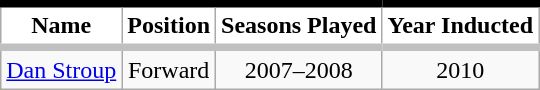<table class="wikitable" style="text-align:center;">
<tr>
<th style="background:#FFFFFF;border-top:black 5px solid;border-bottom:silver 5px solid;">Name</th>
<th style="background:#FFFFFF;border-top:black 5px solid;border-bottom:silver 5px solid;">Position</th>
<th style="background:#FFFFFF;border-top:black 5px solid;border-bottom:silver 5px solid;">Seasons Played</th>
<th style="background:#FFFFFF;border-top:black 5px solid;border-bottom:silver 5px solid;">Year Inducted</th>
</tr>
<tr>
<td><a href='#'>Dan Stroup</a></td>
<td>Forward</td>
<td>2007–2008</td>
<td>2010</td>
</tr>
</table>
